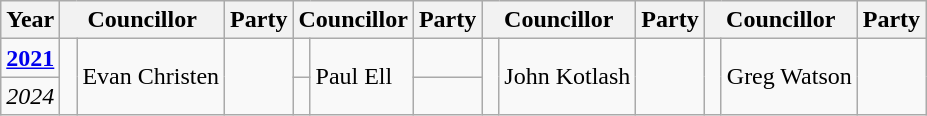<table class="wikitable">
<tr>
<th>Year</th>
<th colspan="2">Councillor</th>
<th>Party</th>
<th colspan="2">Councillor</th>
<th>Party</th>
<th colspan="2">Councillor</th>
<th>Party</th>
<th colspan="2">Councillor</th>
<th>Party</th>
</tr>
<tr>
<td align=center><strong><a href='#'>2021</a></strong></td>
<td rowspan="2" width="1px" > </td>
<td rowspan="2">Evan Christen</td>
<td rowspan="2"></td>
<td rowspan="1" width="1px" > </td>
<td rowspan="2">Paul Ell</td>
<td rowspan="1"></td>
<td rowspan="2" width="1px" > </td>
<td rowspan="2">John Kotlash</td>
<td rowspan="2"></td>
<td rowspan="2" width="1px" > </td>
<td rowspan="2">Greg Watson</td>
<td rowspan="2"></td>
</tr>
<tr>
<td align=center><em>2024</em></td>
<td rowspan="1" width="1px" > </td>
<td rowspan="1"></td>
</tr>
</table>
